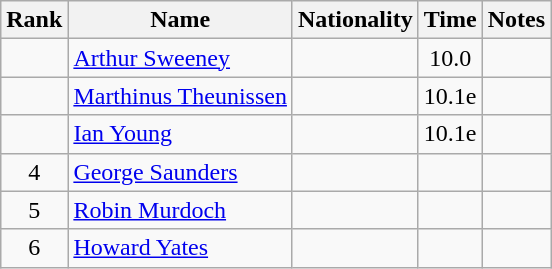<table class="wikitable sortable" style=" text-align:center">
<tr>
<th>Rank</th>
<th>Name</th>
<th>Nationality</th>
<th>Time</th>
<th>Notes</th>
</tr>
<tr>
<td></td>
<td align=left><a href='#'>Arthur Sweeney</a></td>
<td align=left></td>
<td>10.0</td>
<td></td>
</tr>
<tr>
<td></td>
<td align=left><a href='#'>Marthinus Theunissen</a></td>
<td align=left></td>
<td>10.1e</td>
<td></td>
</tr>
<tr>
<td></td>
<td align=left><a href='#'>Ian Young</a></td>
<td align=left></td>
<td>10.1e</td>
<td></td>
</tr>
<tr>
<td>4</td>
<td align=left><a href='#'>George Saunders</a></td>
<td align=left></td>
<td></td>
<td></td>
</tr>
<tr>
<td>5</td>
<td align=left><a href='#'>Robin Murdoch</a></td>
<td align=left></td>
<td></td>
<td></td>
</tr>
<tr>
<td>6</td>
<td align=left><a href='#'>Howard Yates</a></td>
<td align=left></td>
<td></td>
<td></td>
</tr>
</table>
